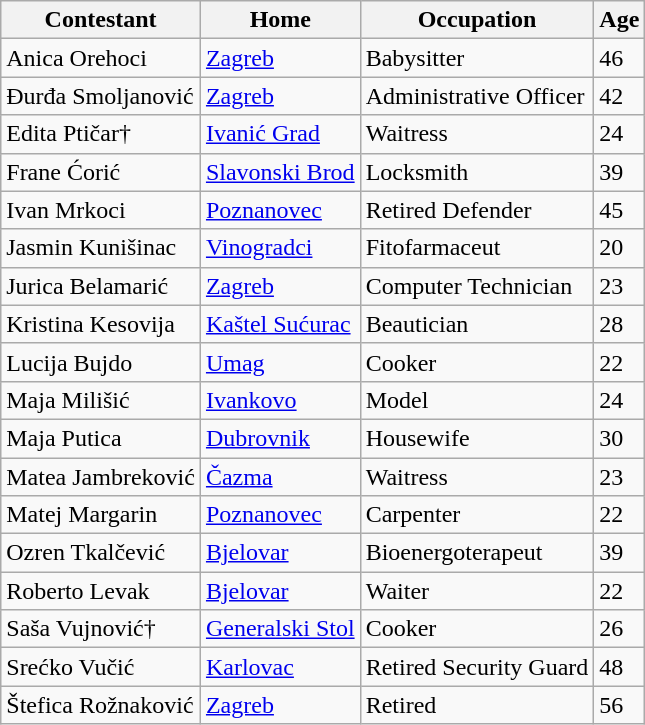<table class=wikitable>
<tr>
<th>Contestant</th>
<th>Home</th>
<th>Occupation</th>
<th>Age</th>
</tr>
<tr>
<td>Anica Orehoci</td>
<td><a href='#'>Zagreb</a></td>
<td>Babysitter</td>
<td>46</td>
</tr>
<tr>
<td>Đurđa Smoljanović</td>
<td><a href='#'>Zagreb</a></td>
<td>Administrative Officer</td>
<td>42</td>
</tr>
<tr>
<td>Edita Ptičar†</td>
<td><a href='#'>Ivanić Grad</a></td>
<td>Waitress</td>
<td>24</td>
</tr>
<tr>
<td>Frane Ćorić</td>
<td><a href='#'>Slavonski Brod</a></td>
<td>Locksmith</td>
<td>39</td>
</tr>
<tr>
<td>Ivan Mrkoci</td>
<td><a href='#'>Poznanovec</a></td>
<td>Retired Defender</td>
<td>45</td>
</tr>
<tr>
<td>Jasmin Kunišinac</td>
<td><a href='#'>Vinogradci</a></td>
<td>Fitofarmaceut</td>
<td>20</td>
</tr>
<tr>
<td>Jurica Belamarić</td>
<td><a href='#'>Zagreb</a></td>
<td>Computer Technician</td>
<td>23</td>
</tr>
<tr>
<td>Kristina Kesovija</td>
<td><a href='#'>Kaštel Sućurac</a></td>
<td>Beautician</td>
<td>28</td>
</tr>
<tr>
<td>Lucija Bujdo</td>
<td><a href='#'>Umag</a></td>
<td>Cooker</td>
<td>22</td>
</tr>
<tr>
<td>Maja Milišić</td>
<td><a href='#'>Ivankovo</a></td>
<td>Model</td>
<td>24</td>
</tr>
<tr>
<td>Maja Putica</td>
<td><a href='#'>Dubrovnik</a></td>
<td>Housewife</td>
<td>30</td>
</tr>
<tr>
<td>Matea Jambreković</td>
<td><a href='#'>Čazma</a></td>
<td>Waitress</td>
<td>23</td>
</tr>
<tr>
<td>Matej Margarin</td>
<td><a href='#'>Poznanovec</a></td>
<td>Carpenter</td>
<td>22</td>
</tr>
<tr>
<td>Ozren Tkalčević</td>
<td><a href='#'>Bjelovar</a></td>
<td>Bioenergoterapeut</td>
<td>39</td>
</tr>
<tr>
<td>Roberto Levak</td>
<td><a href='#'>Bjelovar</a></td>
<td>Waiter</td>
<td>22</td>
</tr>
<tr>
<td>Saša Vujnović†</td>
<td><a href='#'>Generalski Stol</a></td>
<td>Cooker</td>
<td>26</td>
</tr>
<tr>
<td>Srećko Vučić</td>
<td><a href='#'>Karlovac</a></td>
<td>Retired Security Guard</td>
<td>48</td>
</tr>
<tr>
<td>Štefica Rožnaković</td>
<td><a href='#'>Zagreb</a></td>
<td>Retired</td>
<td>56</td>
</tr>
</table>
